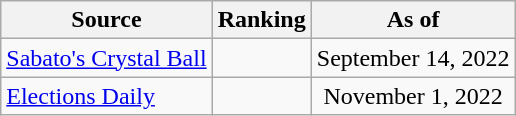<table class="wikitable" style="text-align:center">
<tr>
<th>Source</th>
<th>Ranking</th>
<th>As of</th>
</tr>
<tr>
<td align=left><a href='#'>Sabato's Crystal Ball</a></td>
<td></td>
<td>September 14, 2022</td>
</tr>
<tr>
<td align="left"><a href='#'>Elections Daily</a></td>
<td></td>
<td>November 1, 2022</td>
</tr>
</table>
